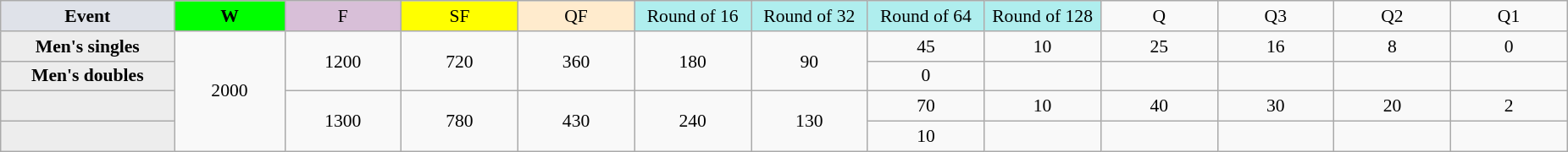<table class="wikitable" style="font-size:90%;text-align:center">
<tr>
<td style="width:130px; background:#dfe2e9;"><strong>Event</strong></td>
<td style="width:80px; background:lime;"><strong>W</strong></td>
<td style="width:85px; background:thistle;">F</td>
<td style="width:85px; background:#ff0;">SF</td>
<td style="width:85px; background:#ffebcd;">QF</td>
<td style="width:85px; background:#afeeee;">Round of 16</td>
<td style="width:85px; background:#afeeee;">Round of 32</td>
<td style="width:85px; background:#afeeee;">Round of 64</td>
<td style="width:85px; background:#afeeee;">Round of 128</td>
<td style="width:85px;">Q</td>
<td style="width:85px;">Q3</td>
<td style="width:85px;">Q2</td>
<td style="width:85px;">Q1</td>
</tr>
<tr>
<th style="background:#ededed;">Men's singles</th>
<td rowspan="4">2000</td>
<td rowspan="2">1200</td>
<td rowspan="2">720</td>
<td rowspan="2">360</td>
<td rowspan="2">180</td>
<td rowspan="2">90</td>
<td>45</td>
<td>10</td>
<td>25</td>
<td>16</td>
<td>8</td>
<td>0</td>
</tr>
<tr>
<th style="background:#ededed;">Men's doubles</th>
<td>0</td>
<td></td>
<td></td>
<td></td>
<td></td>
<td></td>
</tr>
<tr>
<th style="background:#ededed;"></th>
<td rowspan="2">1300</td>
<td rowspan="2">780</td>
<td rowspan="2">430</td>
<td rowspan="2">240</td>
<td rowspan="2">130</td>
<td>70</td>
<td>10</td>
<td>40</td>
<td>30</td>
<td>20</td>
<td>2</td>
</tr>
<tr>
<th style="background:#ededed;"></th>
<td>10</td>
<td></td>
<td></td>
<td></td>
<td></td>
<td></td>
</tr>
</table>
